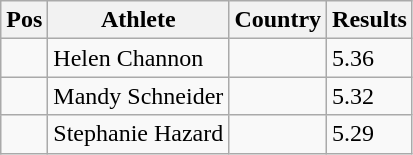<table class="wikitable">
<tr>
<th>Pos</th>
<th>Athlete</th>
<th>Country</th>
<th>Results</th>
</tr>
<tr>
<td align="center"></td>
<td>Helen Channon</td>
<td></td>
<td>5.36</td>
</tr>
<tr>
<td align="center"></td>
<td>Mandy Schneider</td>
<td></td>
<td>5.32</td>
</tr>
<tr>
<td align="center"></td>
<td>Stephanie Hazard</td>
<td></td>
<td>5.29</td>
</tr>
</table>
